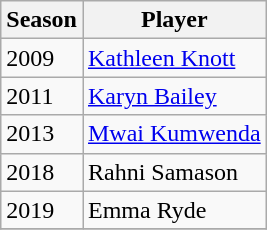<table class="wikitable collapsible">
<tr>
<th>Season</th>
<th>Player</th>
</tr>
<tr>
<td>2009</td>
<td><a href='#'>Kathleen Knott</a></td>
</tr>
<tr>
<td>2011</td>
<td><a href='#'>Karyn Bailey</a></td>
</tr>
<tr>
<td>2013</td>
<td><a href='#'>Mwai Kumwenda</a></td>
</tr>
<tr>
<td>2018</td>
<td>Rahni Samason</td>
</tr>
<tr>
<td>2019</td>
<td>Emma Ryde</td>
</tr>
<tr>
</tr>
</table>
